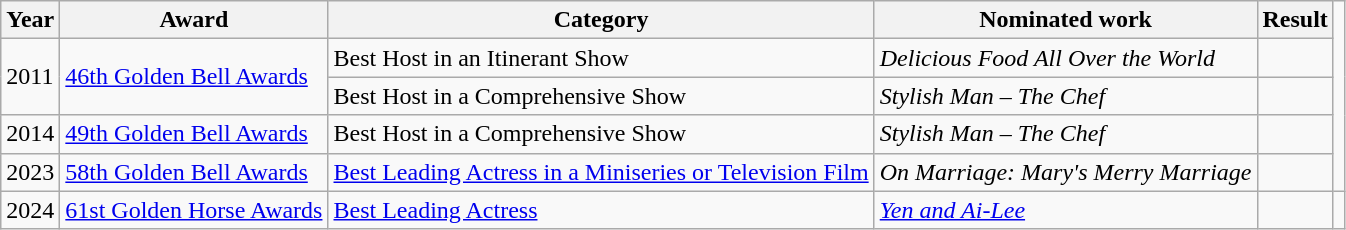<table class="wikitable sortable">
<tr>
<th>Year</th>
<th>Award</th>
<th>Category</th>
<th>Nominated work</th>
<th>Result</th>
</tr>
<tr>
<td rowspan=2>2011</td>
<td rowspan=2><a href='#'>46th Golden Bell Awards</a></td>
<td>Best Host in an Itinerant Show</td>
<td><em>Delicious Food All Over the World</em></td>
<td></td>
</tr>
<tr>
<td>Best Host in a Comprehensive Show</td>
<td><em>Stylish Man – The Chef</em></td>
<td></td>
</tr>
<tr>
<td>2014</td>
<td><a href='#'>49th Golden Bell Awards</a></td>
<td>Best Host in a Comprehensive Show</td>
<td><em>Stylish Man – The Chef</em></td>
<td></td>
</tr>
<tr>
<td>2023</td>
<td><a href='#'>58th Golden Bell Awards</a></td>
<td><a href='#'>Best Leading Actress in a Miniseries or Television Film</a></td>
<td><em>On Marriage: Mary's Merry Marriage</em></td>
<td></td>
</tr>
<tr>
<td>2024</td>
<td><a href='#'>61st Golden Horse Awards</a></td>
<td><a href='#'>Best Leading Actress</a></td>
<td><em><a href='#'>Yen and Ai-Lee</a></em></td>
<td></td>
<td></td>
</tr>
</table>
